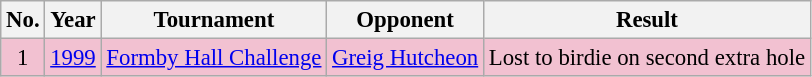<table class="wikitable" style="font-size:95%;">
<tr>
<th>No.</th>
<th>Year</th>
<th>Tournament</th>
<th>Opponent</th>
<th>Result</th>
</tr>
<tr style="background:#F2C1D1;">
<td align=center>1</td>
<td><a href='#'>1999</a></td>
<td><a href='#'>Formby Hall Challenge</a></td>
<td> <a href='#'>Greig Hutcheon</a></td>
<td>Lost to birdie on second extra hole</td>
</tr>
</table>
